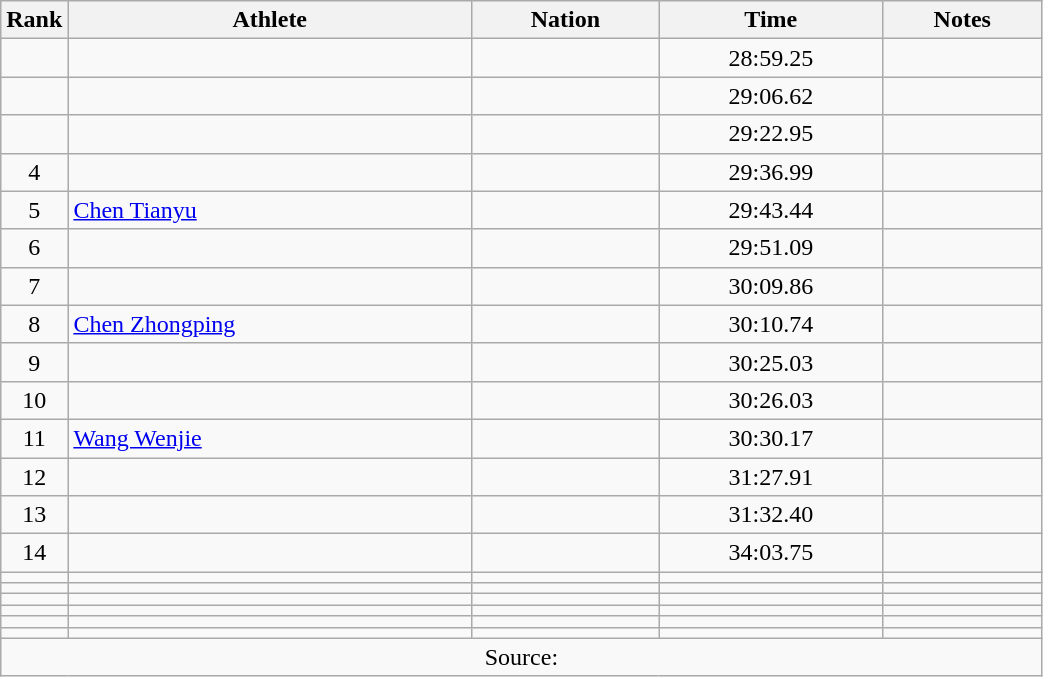<table class="wikitable sortable" style="text-align:center;width: 55%;">
<tr>
<th scope="col" style="width: 10px;">Rank</th>
<th scope="col">Athlete</th>
<th scope="col">Nation</th>
<th scope="col">Time</th>
<th scope="col">Notes</th>
</tr>
<tr>
<td></td>
<td align=left></td>
<td align=left></td>
<td>28:59.25</td>
<td></td>
</tr>
<tr>
<td></td>
<td align=left></td>
<td align=left></td>
<td>29:06.62</td>
<td></td>
</tr>
<tr>
<td></td>
<td align=left></td>
<td align=left></td>
<td>29:22.95</td>
<td></td>
</tr>
<tr>
<td>4</td>
<td align=left></td>
<td align=left></td>
<td>29:36.99</td>
<td></td>
</tr>
<tr>
<td>5</td>
<td align=left><a href='#'>Chen Tianyu</a></td>
<td align=left></td>
<td>29:43.44</td>
<td></td>
</tr>
<tr>
<td>6</td>
<td align=left></td>
<td align=left></td>
<td>29:51.09</td>
<td></td>
</tr>
<tr>
<td>7</td>
<td align=left></td>
<td align=left></td>
<td>30:09.86</td>
<td></td>
</tr>
<tr>
<td>8</td>
<td align=left><a href='#'>Chen Zhongping</a></td>
<td align=left></td>
<td>30:10.74</td>
<td></td>
</tr>
<tr>
<td>9</td>
<td align=left></td>
<td align=left></td>
<td>30:25.03</td>
<td></td>
</tr>
<tr>
<td>10</td>
<td align=left></td>
<td align=left></td>
<td>30:26.03</td>
<td></td>
</tr>
<tr>
<td>11</td>
<td align=left><a href='#'>Wang Wenjie</a></td>
<td align=left></td>
<td>30:30.17</td>
<td></td>
</tr>
<tr>
<td>12</td>
<td align=left></td>
<td align=left></td>
<td>31:27.91</td>
<td></td>
</tr>
<tr>
<td>13</td>
<td align=left></td>
<td align=left></td>
<td>31:32.40</td>
<td></td>
</tr>
<tr>
<td>14</td>
<td align=left></td>
<td align=left></td>
<td>34:03.75</td>
<td></td>
</tr>
<tr>
<td></td>
<td align=left></td>
<td align=left></td>
<td></td>
<td></td>
</tr>
<tr>
<td></td>
<td align=left></td>
<td align=left></td>
<td></td>
<td></td>
</tr>
<tr>
<td></td>
<td align=left></td>
<td align=left></td>
<td></td>
<td></td>
</tr>
<tr>
<td></td>
<td align=left></td>
<td align=left></td>
<td></td>
<td></td>
</tr>
<tr>
<td></td>
<td align=left></td>
<td align=left></td>
<td></td>
<td></td>
</tr>
<tr>
<td></td>
<td align=left></td>
<td align=left></td>
<td></td>
<td></td>
</tr>
<tr class="sortbottom">
<td colspan="5">Source:</td>
</tr>
</table>
